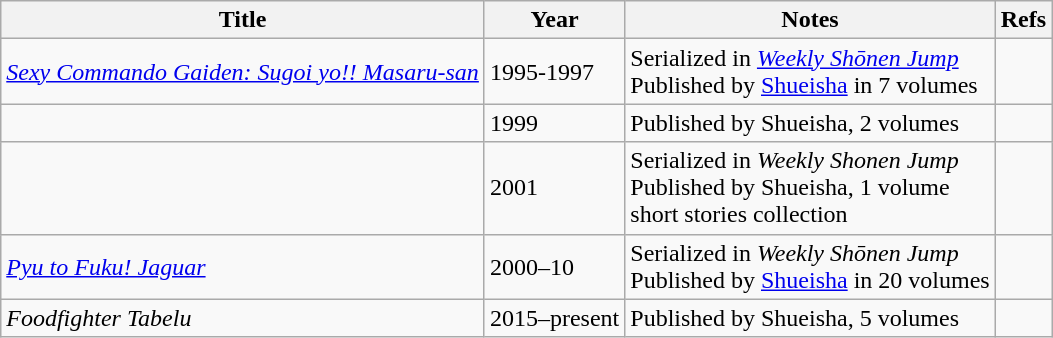<table class="wikitable sortable">
<tr>
<th>Title</th>
<th>Year</th>
<th>Notes</th>
<th>Refs</th>
</tr>
<tr>
<td><em><a href='#'>Sexy Commando Gaiden: Sugoi yo!! Masaru-san</a></em></td>
<td>1995-1997</td>
<td>Serialized in <em><a href='#'>Weekly Shōnen Jump</a></em><br>Published by <a href='#'>Shueisha</a> in 7 volumes</td>
<td></td>
</tr>
<tr>
<td></td>
<td>1999</td>
<td>Published by Shueisha, 2 volumes</td>
<td></td>
</tr>
<tr>
<td></td>
<td>2001</td>
<td>Serialized in <em>Weekly Shonen Jump</em><br>Published by Shueisha, 1 volume<br>short stories collection</td>
<td></td>
</tr>
<tr>
<td><em><a href='#'>Pyu to Fuku! Jaguar</a></em></td>
<td>2000–10</td>
<td>Serialized in <em>Weekly Shōnen Jump</em><br>Published by <a href='#'>Shueisha</a> in 20 volumes</td>
<td></td>
</tr>
<tr>
<td><em>Foodfighter Tabelu</em></td>
<td>2015–present</td>
<td>Published by Shueisha, 5 volumes</td>
<td></td>
</tr>
</table>
